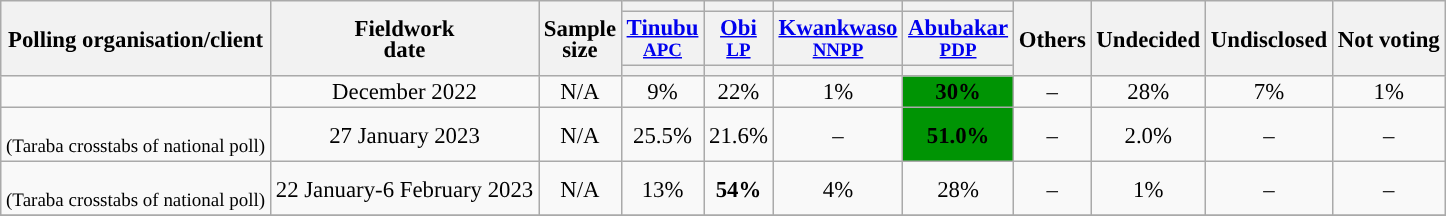<table class="wikitable" style="text-align:center;font-size:95%;line-height:14px;">
<tr>
<th rowspan="3">Polling organisation/client</th>
<th rowspan="3">Fieldwork<br>date</th>
<th rowspan="3">Sample<br>size</th>
<th></th>
<th></th>
<th></th>
<th></th>
<th rowspan="3">Others</th>
<th rowspan="3">Undecided</th>
<th rowspan="3">Undisclosed</th>
<th rowspan="3">Not voting</th>
</tr>
<tr>
<th><a href='#'>Tinubu</a><br><small><a href='#'>APC</a></small></th>
<th><a href='#'>Obi</a><br><small><a href='#'>LP</a></small></th>
<th><a href='#'>Kwankwaso</a><br><small><a href='#'>NNPP</a></small></th>
<th><a href='#'>Abubakar</a><br><small><a href='#'>PDP</a></small></th>
</tr>
<tr>
<th style="background:"></th>
<th style="background:"></th>
<th style="background:"></th>
<th style="background:"></th>
</tr>
<tr>
<td></td>
<td>December 2022</td>
<td>N/A</td>
<td>9%</td>
<td>22%</td>
<td>1%</td>
<td bgcolor=#009404><strong>30%</strong></td>
<td>–</td>
<td>28%</td>
<td>7%</td>
<td>1%</td>
</tr>
<tr>
<td><br><small>(Taraba crosstabs of national poll)</small></td>
<td>27 January 2023</td>
<td>N/A</td>
<td>25.5%</td>
<td>21.6%</td>
<td>–</td>
<td bgcolor=#009404><strong>51.0%</strong></td>
<td>–</td>
<td>2.0%</td>
<td>–</td>
<td>–</td>
</tr>
<tr>
<td><br><small>(Taraba crosstabs of national poll)</small></td>
<td>22 January-6 February 2023</td>
<td>N/A</td>
<td>13%</td>
<td><strong>54%</strong></td>
<td>4%</td>
<td>28%</td>
<td>–</td>
<td>1%</td>
<td>–</td>
<td>–</td>
</tr>
<tr>
</tr>
</table>
